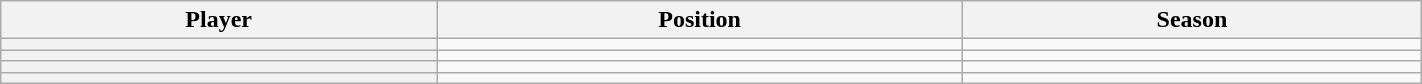<table class="wikitable sortable" width="75%">
<tr>
<th scope="col">Player</th>
<th scope="col">Position</th>
<th scope="col">Season</th>
</tr>
<tr>
<th scope="row"></th>
<td></td>
<td></td>
</tr>
<tr>
<th scope="row"></th>
<td></td>
<td></td>
</tr>
<tr>
<th scope="row"></th>
<td></td>
<td></td>
</tr>
<tr>
<th scope="row"></th>
<td></td>
<td></td>
</tr>
</table>
